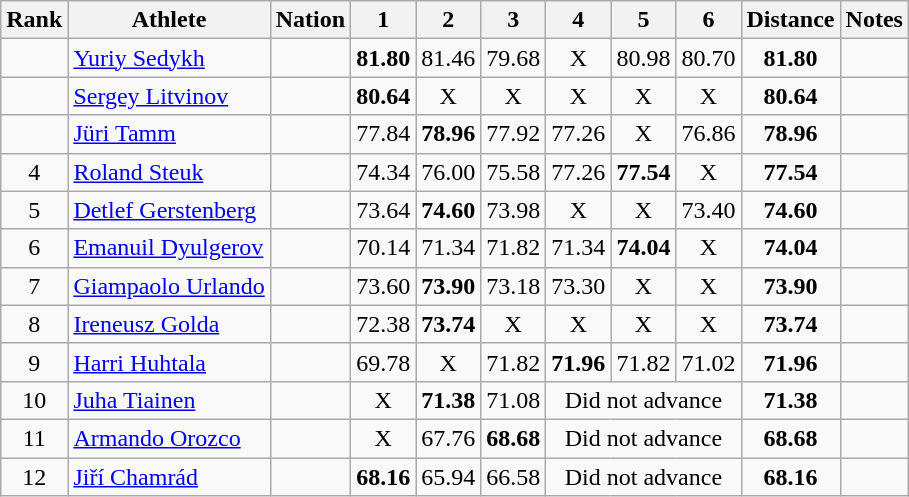<table class="wikitable sortable" style=" text-align:center;">
<tr>
<th>Rank</th>
<th>Athlete</th>
<th>Nation</th>
<th>1</th>
<th>2</th>
<th>3</th>
<th>4</th>
<th>5</th>
<th>6</th>
<th>Distance</th>
<th>Notes</th>
</tr>
<tr>
<td></td>
<td align=left><a href='#'>Yuriy Sedykh</a></td>
<td align=left></td>
<td><strong>81.80</strong> </td>
<td>81.46</td>
<td>79.68</td>
<td data-sort-value=1.00>X</td>
<td>80.98</td>
<td>80.70</td>
<td><strong>81.80</strong></td>
<td></td>
</tr>
<tr>
<td></td>
<td align=left><a href='#'>Sergey Litvinov</a></td>
<td align=left></td>
<td><strong>80.64</strong></td>
<td data-sort-value=1.00>X</td>
<td data-sort-value=1.00>X</td>
<td data-sort-value=1.00>X</td>
<td data-sort-value=1.00>X</td>
<td data-sort-value=1.00>X</td>
<td><strong>80.64</strong></td>
<td></td>
</tr>
<tr>
<td></td>
<td align=left><a href='#'>Jüri Tamm</a></td>
<td align=left></td>
<td>77.84</td>
<td><strong>78.96</strong></td>
<td>77.92</td>
<td>77.26</td>
<td data-sort-value=1.00>X</td>
<td>76.86</td>
<td><strong>78.96</strong></td>
<td></td>
</tr>
<tr>
<td>4</td>
<td align=left><a href='#'>Roland Steuk</a></td>
<td align=left></td>
<td>74.34</td>
<td>76.00</td>
<td>75.58</td>
<td>77.26</td>
<td><strong>77.54</strong></td>
<td data-sort-value=1.00>X</td>
<td><strong>77.54</strong></td>
<td></td>
</tr>
<tr>
<td>5</td>
<td align=left><a href='#'>Detlef Gerstenberg</a></td>
<td align=left></td>
<td>73.64</td>
<td><strong>74.60</strong></td>
<td>73.98</td>
<td data-sort-value=1.00>X</td>
<td data-sort-value=1.00>X</td>
<td>73.40</td>
<td><strong>74.60</strong></td>
<td></td>
</tr>
<tr>
<td>6</td>
<td align=left><a href='#'>Emanuil Dyulgerov</a></td>
<td align=left></td>
<td>70.14</td>
<td>71.34</td>
<td>71.82</td>
<td>71.34</td>
<td><strong>74.04</strong></td>
<td data-sort-value=1.00>X</td>
<td><strong>74.04</strong></td>
<td></td>
</tr>
<tr>
<td>7</td>
<td align=left><a href='#'>Giampaolo Urlando</a></td>
<td align=left></td>
<td>73.60</td>
<td><strong>73.90</strong></td>
<td>73.18</td>
<td>73.30</td>
<td data-sort-value=1.00>X</td>
<td data-sort-value=1.00>X</td>
<td><strong>73.90</strong></td>
<td></td>
</tr>
<tr>
<td>8</td>
<td align=left><a href='#'>Ireneusz Golda</a></td>
<td align=left></td>
<td>72.38</td>
<td><strong>73.74</strong></td>
<td data-sort-value=1.00>X</td>
<td data-sort-value=1.00>X</td>
<td data-sort-value=1.00>X</td>
<td data-sort-value=1.00>X</td>
<td><strong>73.74</strong></td>
<td></td>
</tr>
<tr>
<td>9</td>
<td align=left><a href='#'>Harri Huhtala</a></td>
<td align=left></td>
<td>69.78</td>
<td data-sort-value=1.00>X</td>
<td>71.82</td>
<td><strong>71.96</strong></td>
<td>71.82</td>
<td>71.02</td>
<td><strong>71.96</strong></td>
<td></td>
</tr>
<tr>
<td>10</td>
<td align=left><a href='#'>Juha Tiainen</a></td>
<td align=left></td>
<td data-sort-value=1.00>X</td>
<td><strong>71.38</strong></td>
<td>71.08</td>
<td colspan=3 data-sort-value=0.00>Did not advance</td>
<td><strong>71.38</strong></td>
<td></td>
</tr>
<tr>
<td>11</td>
<td align=left><a href='#'>Armando Orozco</a></td>
<td align=left></td>
<td data-sort-value=1.00>X</td>
<td>67.76</td>
<td><strong>68.68</strong></td>
<td colspan=3 data-sort-value=0.00>Did not advance</td>
<td><strong>68.68</strong></td>
<td></td>
</tr>
<tr>
<td>12</td>
<td align=left><a href='#'>Jiří Chamrád</a></td>
<td align=left></td>
<td><strong>68.16</strong></td>
<td>65.94</td>
<td>66.58</td>
<td colspan=3 data-sort-value=0.00>Did not advance</td>
<td><strong>68.16</strong></td>
<td></td>
</tr>
</table>
